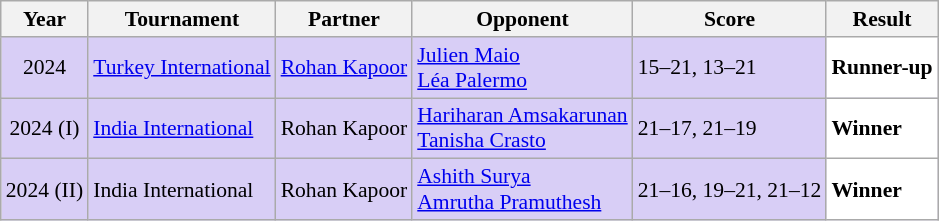<table class="sortable wikitable" style="font-size: 90%;">
<tr>
<th>Year</th>
<th>Tournament</th>
<th>Partner</th>
<th>Opponent</th>
<th>Score</th>
<th>Result</th>
</tr>
<tr style="background:#D8CEF6">
<td align="center">2024</td>
<td align="left"><a href='#'>Turkey International</a></td>
<td align="left"> <a href='#'>Rohan Kapoor</a></td>
<td align="left"> <a href='#'>Julien Maio</a><br> <a href='#'>Léa Palermo</a></td>
<td align="left">15–21, 13–21</td>
<td style="text-align:left; background:white"> <strong>Runner-up</strong></td>
</tr>
<tr style="background:#D8CEF6">
<td align="center">2024 (I)</td>
<td align="left"><a href='#'>India International</a></td>
<td align="left"> Rohan Kapoor</td>
<td align="left"> <a href='#'>Hariharan Amsakarunan</a><br> <a href='#'>Tanisha Crasto</a></td>
<td align="left">21–17, 21–19</td>
<td style="text-align:left; background:white"> <strong>Winner</strong></td>
</tr>
<tr style="background:#D8CEF6">
<td align="center">2024 (II)</td>
<td align="left">India International</td>
<td align="left"> Rohan Kapoor</td>
<td align="left"> <a href='#'>Ashith Surya</a><br> <a href='#'>Amrutha Pramuthesh</a></td>
<td align="left">21–16, 19–21, 21–12</td>
<td style="text-align:left; background:white"> <strong>Winner</strong></td>
</tr>
</table>
